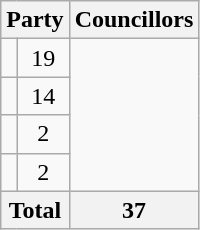<table class="wikitable">
<tr>
<th colspan=2>Party</th>
<th>Councillors</th>
</tr>
<tr>
<td></td>
<td align=center>19</td>
</tr>
<tr>
<td></td>
<td align=center>14</td>
</tr>
<tr>
<td></td>
<td align=center>2</td>
</tr>
<tr>
<td></td>
<td align=center>2</td>
</tr>
<tr>
<th colspan=2>Total</th>
<th align=center>37</th>
</tr>
</table>
